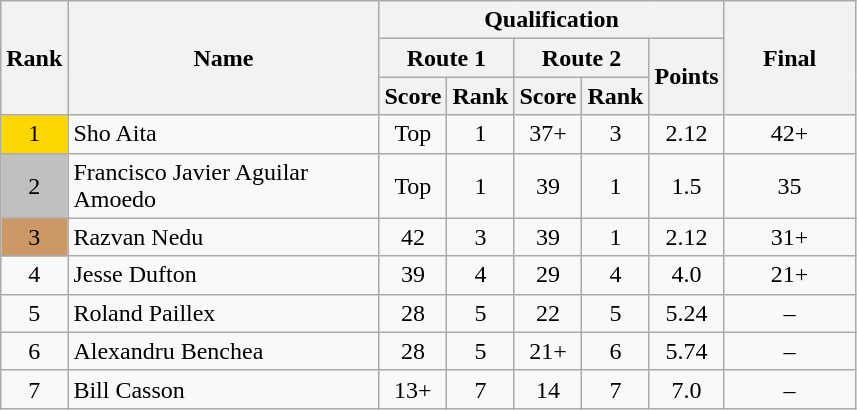<table class="wikitable sortable mw-collapsible" style="text-align:center">
<tr>
<th rowspan="3">Rank</th>
<th rowspan="3" width="200">Name</th>
<th colspan="5" rowspan="1">Qualification</th>
<th rowspan="3" width="80">Final</th>
</tr>
<tr>
<th colspan="2">Route 1</th>
<th colspan="2">Route 2</th>
<th rowspan="2">Points</th>
</tr>
<tr>
<th colspan="1" rowspan="1">Score</th>
<th colspan="1" rowspan="1">Rank</th>
<th colspan="1" rowspan="1">Score</th>
<th colspan="1" rowspan="1">Rank</th>
</tr>
<tr>
<td align="center" style="background: gold">1</td>
<td align="left"> Sho Aita</td>
<td>Top</td>
<td>1</td>
<td>37+</td>
<td>3</td>
<td>2.12</td>
<td>42+</td>
</tr>
<tr>
<td align="center" style="background: silver">2</td>
<td align="left"> Francisco Javier Aguilar Amoedo</td>
<td>Top</td>
<td>1</td>
<td>39</td>
<td>1</td>
<td>1.5</td>
<td>35</td>
</tr>
<tr>
<td align="center" style="background: #cc9966">3</td>
<td align="left"> Razvan Nedu</td>
<td>42</td>
<td>3</td>
<td>39</td>
<td>1</td>
<td>2.12</td>
<td>31+</td>
</tr>
<tr>
<td align="center">4</td>
<td align="left"> Jesse Dufton</td>
<td>39</td>
<td>4</td>
<td>29</td>
<td>4</td>
<td>4.0</td>
<td>21+</td>
</tr>
<tr>
<td align="center">5</td>
<td align="left"> Roland Paillex</td>
<td>28</td>
<td>5</td>
<td>22</td>
<td>5</td>
<td>5.24</td>
<td>–</td>
</tr>
<tr>
<td align="center">6</td>
<td align="left"> Alexandru Benchea</td>
<td>28</td>
<td>5</td>
<td>21+</td>
<td>6</td>
<td>5.74</td>
<td>–</td>
</tr>
<tr>
<td align="center">7</td>
<td align="left"> Bill Casson</td>
<td>13+</td>
<td>7</td>
<td>14</td>
<td>7</td>
<td>7.0</td>
<td>–</td>
</tr>
</table>
